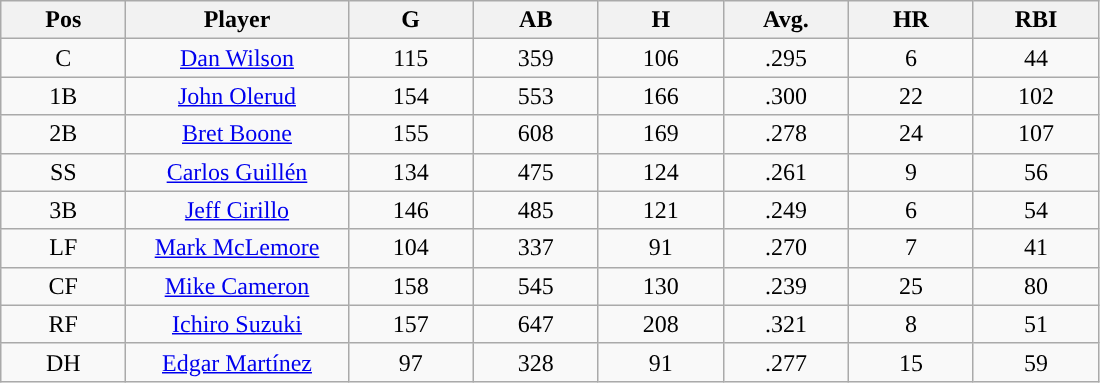<table class="wikitable sortable">
<tr>
<th bgcolor="#DDDDFF" width="9%">Pos</th>
<th bgcolor="#DDDDFF" width="16%">Player</th>
<th bgcolor="#DDDDFF" width="9%">G</th>
<th bgcolor="#DDDDFF" width="9%">AB</th>
<th bgcolor="#DDDDFF" width="9%">H</th>
<th bgcolor="#DDDDFF" width="9%">Avg.</th>
<th bgcolor="#DDDDFF" width="9%">HR</th>
<th bgcolor="#DDDDFF" width="9%">RBI</th>
</tr>
<tr align="center">
<td>C</td>
<td><a href='#'>Dan Wilson</a></td>
<td>115</td>
<td>359</td>
<td>106</td>
<td>.295</td>
<td>6</td>
<td>44</td>
</tr>
<tr align="center">
<td>1B</td>
<td><a href='#'>John Olerud</a></td>
<td>154</td>
<td>553</td>
<td>166</td>
<td>.300</td>
<td>22</td>
<td>102</td>
</tr>
<tr align="center">
<td>2B</td>
<td><a href='#'>Bret Boone</a></td>
<td>155</td>
<td>608</td>
<td>169</td>
<td>.278</td>
<td>24</td>
<td>107</td>
</tr>
<tr align="center">
<td>SS</td>
<td><a href='#'>Carlos Guillén</a></td>
<td>134</td>
<td>475</td>
<td>124</td>
<td>.261</td>
<td>9</td>
<td>56</td>
</tr>
<tr align="center">
<td>3B</td>
<td><a href='#'>Jeff Cirillo</a></td>
<td>146</td>
<td>485</td>
<td>121</td>
<td>.249</td>
<td>6</td>
<td>54</td>
</tr>
<tr align="center">
<td>LF</td>
<td><a href='#'>Mark McLemore</a></td>
<td>104</td>
<td>337</td>
<td>91</td>
<td>.270</td>
<td>7</td>
<td>41</td>
</tr>
<tr align="center">
<td>CF</td>
<td><a href='#'>Mike Cameron</a></td>
<td>158</td>
<td>545</td>
<td>130</td>
<td>.239</td>
<td>25</td>
<td>80</td>
</tr>
<tr align="center">
<td>RF</td>
<td><a href='#'>Ichiro Suzuki</a></td>
<td>157</td>
<td>647</td>
<td>208</td>
<td>.321</td>
<td>8</td>
<td>51</td>
</tr>
<tr align="center">
<td>DH</td>
<td><a href='#'>Edgar Martínez</a></td>
<td>97</td>
<td>328</td>
<td>91</td>
<td>.277</td>
<td>15</td>
<td>59</td>
</tr>
</table>
